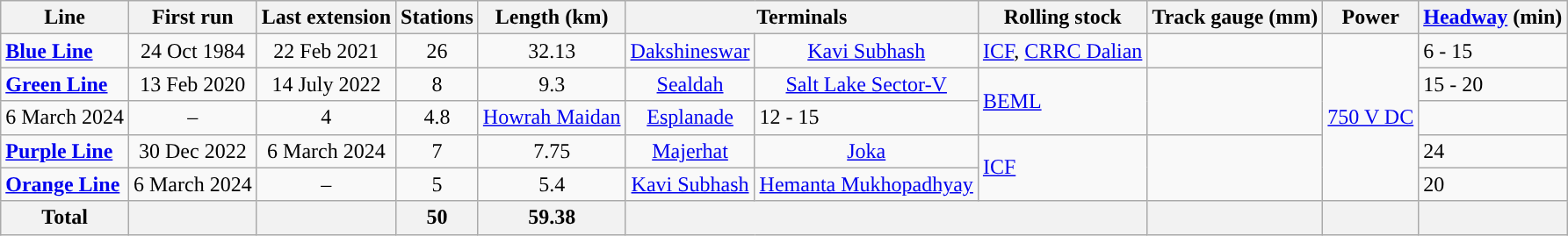<table class="wikitable sortable">
<tr>
<th>Line</th>
<th>First run</th>
<th>Last extension</th>
<th>Stations</th>
<th>Length (km)</th>
<th colspan="2">Terminals</th>
<th>Rolling stock</th>
<th>Track gauge (mm)</th>
<th>Power</th>
<th><a href='#'>Headway</a> (min)</th>
</tr>
<tr>
<td style="background:#"><strong><a href='#'><span>Blue Line</span></a></strong></td>
<td style="text-align: center;">24 Oct 1984</td>
<td style="text-align: center;">22 Feb 2021</td>
<td style="text-align: center;">26</td>
<td style="text-align: center;">32.13</td>
<td style="text-align: center;"><a href='#'>Dakshineswar</a></td>
<td style="text-align: center;"><a href='#'>Kavi Subhash</a></td>
<td><a href='#'>ICF</a>, <a href='#'>CRRC Dalian</a></td>
<td><a href='#'></a></td>
<td rowspan="5"><a href='#'>750 V DC</a></td>
<td>6 - 15</td>
</tr>
<tr>
<td style="background:#"><strong><a href='#'><span>Green Line</span></a></strong></td>
<td style="text-align: center;">13 Feb 2020</td>
<td style="text-align: center;">14 July  2022</td>
<td style="text-align: center;">8</td>
<td style="text-align: center;">9.3</td>
<td style="text-align: center;"><a href='#'>Sealdah</a></td>
<td style="text-align: center;"><a href='#'>Salt Lake Sector-V</a></td>
<td rowspan="2"><a href='#'>BEML</a></td>
<td rowspan="2"></td>
<td>15 - 20</td>
</tr>
<tr>
<td style="text-align: center;">6 March 2024</td>
<td style="text-align: center;">–</td>
<td style="text-align: center;">4</td>
<td style="text-align: center;">4.8</td>
<td style="text-align: center;"><a href='#'>Howrah Maidan</a></td>
<td style="text-align: center;"><a href='#'>Esplanade</a></td>
<td>12 - 15</td>
</tr>
<tr>
<td style="background:#"><strong><a href='#'><span>Purple Line</span></a></strong></td>
<td style="text-align: center;">30 Dec 2022</td>
<td style="text-align: center;">6 March 2024</td>
<td style="text-align: center;">7</td>
<td style="text-align: center;">7.75</td>
<td style="text-align: center;"><a href='#'>Majerhat</a></td>
<td style="text-align: center;"><a href='#'>Joka</a></td>
<td rowspan="2"><a href='#'>ICF</a></td>
<td rowspan="2"><a href='#'></a></td>
<td>24</td>
</tr>
<tr>
<td style="background:#"><strong><a href='#'><span>Orange Line</span></a></strong></td>
<td style="text-align: center;">6 March 2024</td>
<td style="text-align: center;">–</td>
<td style="text-align: center;">5</td>
<td style="text-align: center;">5.4</td>
<td style="text-align: center;"><a href='#'>Kavi Subhash</a></td>
<td style="text-align: center;"><a href='#'>Hemanta Mukhopadhyay</a></td>
<td>20</td>
</tr>
<tr>
<th style="text-align:center;"><strong>Total</strong></th>
<th style="text-align:center;"></th>
<th style="text-align:center;"></th>
<th style="text-align:center;"><strong>50</strong></th>
<th style="text-align:center;"><strong>59.38</strong></th>
<th colspan="3"></th>
<th></th>
<th></th>
<th></th>
</tr>
</table>
